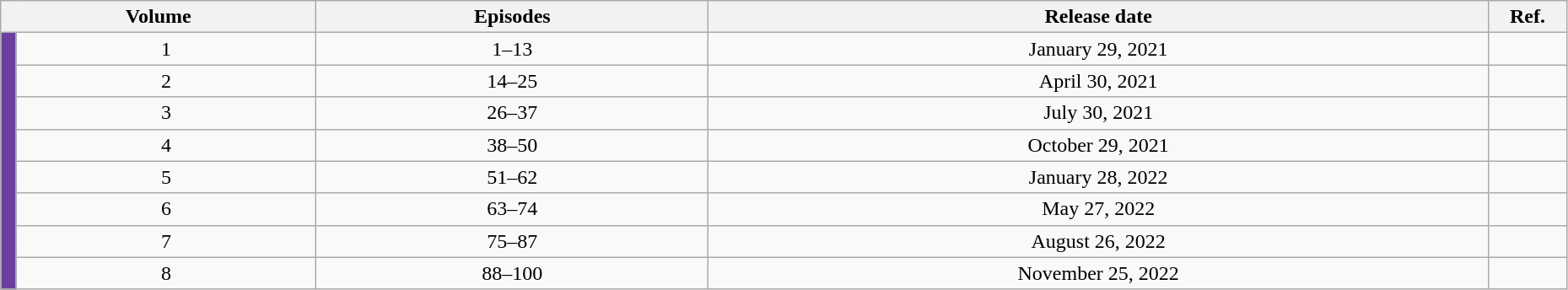<table class="wikitable" style="text-align: center; width: 98%;">
<tr>
<th colspan="2">Volume</th>
<th>Episodes</th>
<th>Release date</th>
<th width="5%">Ref.</th>
</tr>
<tr>
<td rowspan="8" width="1%" style="background: #6B3FA0;"></td>
<td>1</td>
<td>1–13</td>
<td>January 29, 2021</td>
<td></td>
</tr>
<tr>
<td>2</td>
<td>14–25</td>
<td>April 30, 2021</td>
<td></td>
</tr>
<tr>
<td>3</td>
<td>26–37</td>
<td>July 30, 2021</td>
<td></td>
</tr>
<tr>
<td>4</td>
<td>38–50</td>
<td>October 29, 2021</td>
<td></td>
</tr>
<tr>
<td>5</td>
<td>51–62</td>
<td>January 28, 2022</td>
<td></td>
</tr>
<tr>
<td>6</td>
<td>63–74</td>
<td>May 27, 2022</td>
<td></td>
</tr>
<tr>
<td>7</td>
<td>75–87</td>
<td>August 26, 2022</td>
<td></td>
</tr>
<tr>
<td>8</td>
<td>88–100</td>
<td>November 25, 2022</td>
<td></td>
</tr>
</table>
